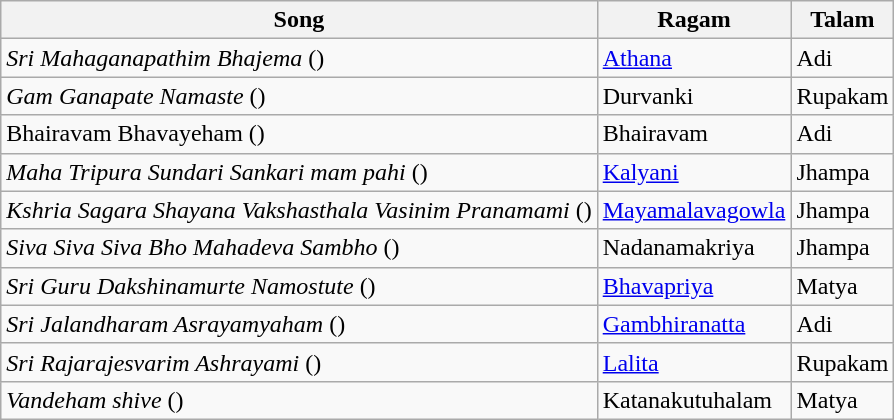<table class="wikitable">
<tr>
<th>Song</th>
<th>Ragam</th>
<th>Talam</th>
</tr>
<tr>
<td><em>Sri Mahaganapathim Bhajema</em> ()</td>
<td><a href='#'>Athana</a></td>
<td>Adi</td>
</tr>
<tr>
<td><em>Gam Ganapate Namaste</em> ()</td>
<td>Durvanki</td>
<td>Rupakam</td>
</tr>
<tr>
<td>Bhairavam Bhavayeham ()</td>
<td>Bhairavam</td>
<td>Adi</td>
</tr>
<tr>
<td><em>Maha Tripura Sundari Sankari mam pahi</em> ()</td>
<td><a href='#'>Kalyani</a></td>
<td>Jhampa</td>
</tr>
<tr>
<td><em>Kshria Sagara Shayana</em> <em>Vakshasthala</em> <em>Vasinim Pranamami</em> ()</td>
<td><a href='#'>Mayamalavagowla</a></td>
<td>Jhampa</td>
</tr>
<tr>
<td><em>Siva Siva Siva Bho Mahadeva Sambho</em> ()</td>
<td>Nadanamakriya</td>
<td>Jhampa</td>
</tr>
<tr>
<td><em>Sri Guru Dakshinamurte Namostute</em> ()</td>
<td><a href='#'>Bhavapriya</a></td>
<td>Matya</td>
</tr>
<tr>
<td><em>Sri Jalandharam Asrayamyaham</em> ()</td>
<td><a href='#'>Gambhiranatta</a></td>
<td>Adi</td>
</tr>
<tr>
<td><em>Sri Rajarajesvarim Ashrayami</em> ()</td>
<td><a href='#'>Lalita</a></td>
<td>Rupakam</td>
</tr>
<tr>
<td><em>Vandeham shive</em> ()</td>
<td>Katanakutuhalam</td>
<td>Matya</td>
</tr>
</table>
